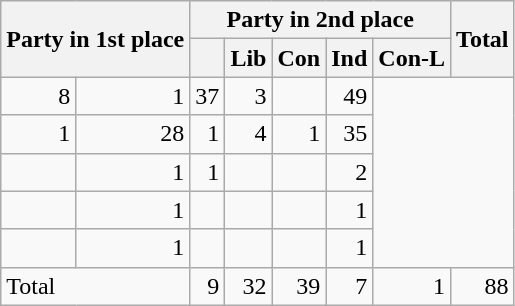<table class="wikitable" style="text-align:right;">
<tr>
<th rowspan="2" colspan="2" style="text-align:left;">Party in 1st place</th>
<th colspan="5">Party in 2nd place</th>
<th rowspan="2">Total</th>
</tr>
<tr>
<th></th>
<th>Lib</th>
<th>Con</th>
<th>Ind</th>
<th>Con-L</th>
</tr>
<tr>
<td>8</td>
<td>1</td>
<td>37</td>
<td>3</td>
<td></td>
<td>49</td>
</tr>
<tr>
<td>1</td>
<td>28</td>
<td>1</td>
<td>4</td>
<td>1</td>
<td>35</td>
</tr>
<tr>
<td></td>
<td>1</td>
<td>1</td>
<td></td>
<td></td>
<td>2</td>
</tr>
<tr>
<td></td>
<td>1</td>
<td></td>
<td></td>
<td></td>
<td>1</td>
</tr>
<tr>
<td></td>
<td>1</td>
<td></td>
<td></td>
<td></td>
<td>1</td>
</tr>
<tr>
<td colspan="2" style="text-align:left;">Total</td>
<td>9</td>
<td>32</td>
<td>39</td>
<td>7</td>
<td>1</td>
<td>88</td>
</tr>
</table>
